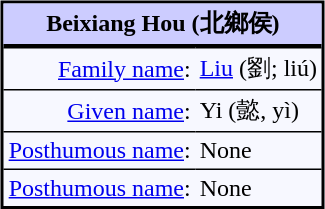<table cellpadding=3px cellspacing=0px bgcolor=#f7f8ff style="float:right; border:2px solid; margin:5px;">
<tr>
<th align=center style="background:#ccf; border-bottom:2px solid" colspan=2><strong>Beixiang Hou</strong> (北鄉侯)</th>
</tr>
<tr>
<td align=right style="border-top:1px solid"><a href='#'>Family name</a>:</td>
<td style="border-top:1px solid"><a href='#'>Liu</a> (劉; liú)</td>
</tr>
<tr>
<td align=right style="border-top:1px solid"><a href='#'>Given name</a>:</td>
<td style="border-top:1px solid">Yi (懿, yì)</td>
</tr>
<tr>
<td align=right style="border-top:1px solid"><a href='#'>Posthumous name</a>:<br></td>
<td style="border-top:1px solid">None</td>
</tr>
<tr>
<td align=right style="border-top:1px solid"><a href='#'>Posthumous name</a>:<br></td>
<td style="border-top:1px solid">None</td>
</tr>
<tr>
</tr>
</table>
